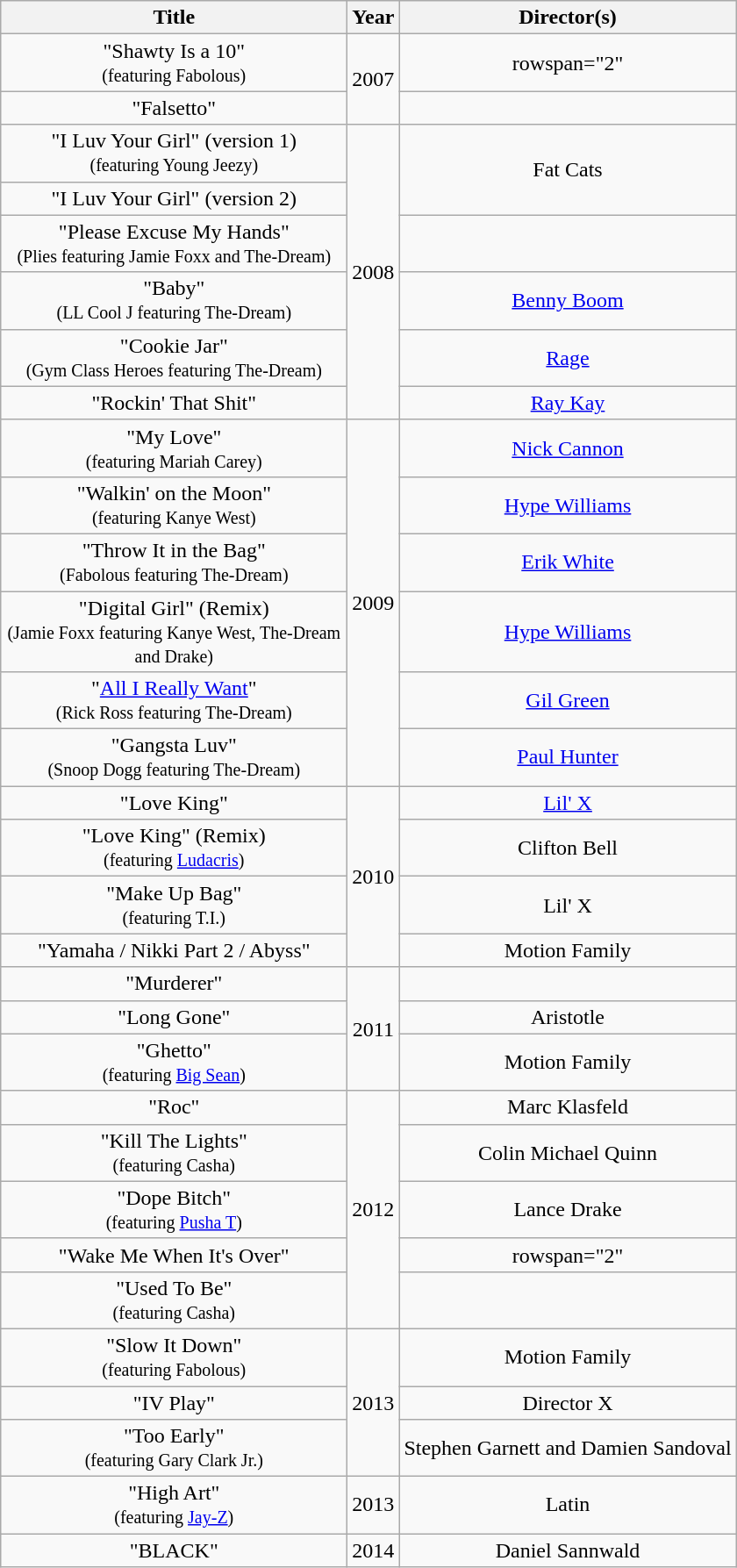<table class="wikitable plainrowheaders" style="text-align:center;" border="1">
<tr>
<th scope="col" style="width:16em;">Title</th>
<th scope="col">Year</th>
<th scope="col">Director(s)</th>
</tr>
<tr>
<td>"Shawty Is a 10"<br><small>(featuring Fabolous)</small></td>
<td rowspan="2">2007</td>
<td>rowspan="2" </td>
</tr>
<tr>
<td>"Falsetto"</td>
</tr>
<tr>
<td>"I Luv Your Girl" (version 1)<br><small>(featuring Young Jeezy)</small></td>
<td rowspan="6">2008</td>
<td rowspan="2">Fat Cats</td>
</tr>
<tr>
<td>"I Luv Your Girl" (version 2)</td>
</tr>
<tr>
<td>"Please Excuse My Hands"<br><small>(Plies featuring Jamie Foxx and The-Dream)</small></td>
<td></td>
</tr>
<tr>
<td>"Baby"<br><small>(LL Cool J featuring The-Dream)</small></td>
<td><a href='#'>Benny Boom</a></td>
</tr>
<tr>
<td>"Cookie Jar"<br><small>(Gym Class Heroes featuring The-Dream)</small></td>
<td><a href='#'>Rage</a></td>
</tr>
<tr>
<td>"Rockin' That Shit"</td>
<td><a href='#'>Ray Kay</a></td>
</tr>
<tr>
<td>"My Love"<br><small>(featuring Mariah Carey)</small></td>
<td rowspan="6">2009</td>
<td><a href='#'>Nick Cannon</a></td>
</tr>
<tr>
<td>"Walkin' on the Moon"<br><small>(featuring Kanye West)</small></td>
<td><a href='#'>Hype Williams</a></td>
</tr>
<tr>
<td>"Throw It in the Bag"<br><small>(Fabolous featuring The-Dream)</small></td>
<td><a href='#'>Erik White</a></td>
</tr>
<tr>
<td>"Digital Girl" (Remix)<br><small>(Jamie Foxx featuring Kanye West, The-Dream and Drake)</small></td>
<td><a href='#'>Hype Williams</a></td>
</tr>
<tr>
<td>"<a href='#'>All I Really Want</a>"<br><small>(Rick Ross featuring The-Dream)</small></td>
<td><a href='#'>Gil Green</a></td>
</tr>
<tr>
<td>"Gangsta Luv"<br><small>(Snoop Dogg featuring The-Dream)</small></td>
<td><a href='#'>Paul Hunter</a></td>
</tr>
<tr>
<td>"Love King"</td>
<td rowspan="4">2010</td>
<td><a href='#'>Lil' X</a></td>
</tr>
<tr>
<td>"Love King" (Remix)<br><small>(featuring <a href='#'>Ludacris</a>)</small></td>
<td>Clifton Bell</td>
</tr>
<tr>
<td>"Make Up Bag"<br><small>(featuring T.I.)</small></td>
<td>Lil' X</td>
</tr>
<tr>
<td>"Yamaha / Nikki Part 2 / Abyss"</td>
<td>Motion Family</td>
</tr>
<tr>
<td>"Murderer"</td>
<td rowspan="3">2011</td>
<td></td>
</tr>
<tr>
<td>"Long Gone"</td>
<td>Aristotle</td>
</tr>
<tr>
<td>"Ghetto" <br><small>(featuring <a href='#'>Big Sean</a>)</small></td>
<td>Motion Family</td>
</tr>
<tr>
<td>"Roc"</td>
<td rowspan="5">2012</td>
<td>Marc Klasfeld</td>
</tr>
<tr>
<td>"Kill The Lights" <br><small>(featuring Casha)</small></td>
<td>Colin Michael Quinn</td>
</tr>
<tr>
<td>"Dope Bitch" <br><small>(featuring <a href='#'>Pusha T</a>)</small></td>
<td>Lance Drake</td>
</tr>
<tr>
<td>"Wake Me When It's Over"</td>
<td>rowspan="2" </td>
</tr>
<tr>
<td>"Used To Be"<br><small>(featuring Casha)</small></td>
</tr>
<tr>
<td>"Slow It Down"<br><small>(featuring Fabolous)</small></td>
<td rowspan="3">2013</td>
<td>Motion Family</td>
</tr>
<tr>
<td>"IV Play"</td>
<td>Director X</td>
</tr>
<tr>
<td>"Too Early"<br><small>(featuring Gary Clark Jr.)</small></td>
<td>Stephen Garnett and Damien Sandoval</td>
</tr>
<tr>
<td>"High Art"<br><small> (featuring <a href='#'>Jay-Z</a>)</small></td>
<td>2013</td>
<td>Latin</td>
</tr>
<tr>
<td>"BLACK"<br><small></small></td>
<td rowspan="3">2014</td>
<td>Daniel Sannwald</td>
</tr>
</table>
